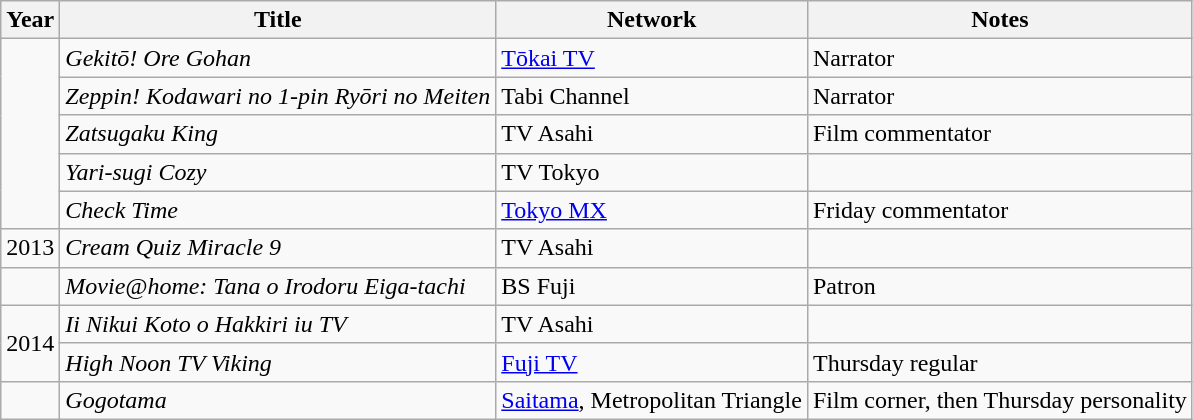<table class="wikitable">
<tr>
<th>Year</th>
<th>Title</th>
<th>Network</th>
<th>Notes</th>
</tr>
<tr>
<td rowspan="5"></td>
<td><em>Gekitō! Ore Gohan</em></td>
<td><a href='#'>Tōkai TV</a></td>
<td>Narrator</td>
</tr>
<tr>
<td><em>Zeppin! Kodawari no 1-pin Ryōri no Meiten</em></td>
<td>Tabi Channel</td>
<td>Narrator</td>
</tr>
<tr>
<td><em>Zatsugaku King</em></td>
<td>TV Asahi</td>
<td>Film commentator</td>
</tr>
<tr>
<td><em>Yari-sugi Cozy</em></td>
<td>TV Tokyo</td>
<td></td>
</tr>
<tr>
<td><em>Check Time</em></td>
<td><a href='#'>Tokyo MX</a></td>
<td>Friday commentator</td>
</tr>
<tr>
<td>2013</td>
<td><em>Cream Quiz Miracle 9</em></td>
<td>TV Asahi</td>
<td></td>
</tr>
<tr>
<td></td>
<td><em>Movie@home: Tana o Irodoru Eiga-tachi</em></td>
<td>BS Fuji</td>
<td>Patron</td>
</tr>
<tr>
<td rowspan="2">2014</td>
<td><em>Ii Nikui Koto o Hakkiri iu TV</em></td>
<td>TV Asahi</td>
<td></td>
</tr>
<tr>
<td><em>High Noon TV Viking</em></td>
<td><a href='#'>Fuji TV</a></td>
<td>Thursday regular</td>
</tr>
<tr>
<td></td>
<td><em>Gogotama</em></td>
<td><a href='#'>Saitama</a>, Metropolitan Triangle</td>
<td>Film corner, then Thursday personality</td>
</tr>
</table>
